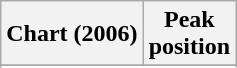<table class="wikitable sortable plainrowheaders" style="text-align:center">
<tr>
<th scope="col">Chart (2006)</th>
<th scope="col">Peak<br>position</th>
</tr>
<tr>
</tr>
<tr>
</tr>
<tr>
</tr>
</table>
